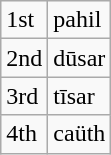<table class="wikitable">
<tr>
<td>1st</td>
<td>pahil</td>
</tr>
<tr>
<td>2nd</td>
<td>dūsar</td>
</tr>
<tr>
<td>3rd</td>
<td>tīsar</td>
</tr>
<tr>
<td>4th</td>
<td>caüth</td>
</tr>
</table>
